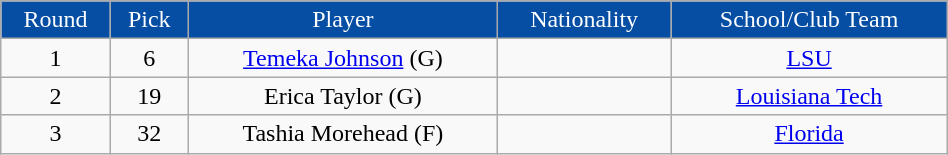<table class="wikitable" width="50%">
<tr align="center" style="background:#054ea4; color:white;">
<td>Round</td>
<td>Pick</td>
<td>Player</td>
<td>Nationality</td>
<td>School/Club Team</td>
</tr>
<tr align="center">
<td>1</td>
<td>6</td>
<td><a href='#'>Temeka Johnson</a> (G)</td>
<td></td>
<td><a href='#'>LSU</a></td>
</tr>
<tr align="center">
<td>2</td>
<td>19</td>
<td>Erica Taylor (G)</td>
<td></td>
<td><a href='#'>Louisiana Tech</a></td>
</tr>
<tr align="center">
<td>3</td>
<td>32</td>
<td>Tashia Morehead (F)</td>
<td></td>
<td><a href='#'>Florida</a></td>
</tr>
</table>
